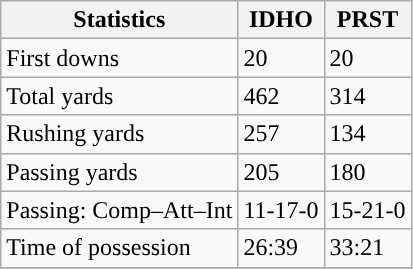<table class="wikitable" style="float: left;">
<tr>
<th>Statistics</th>
<th>IDHO</th>
<th>PRST</th>
</tr>
<tr>
<td>First downs</td>
<td>20</td>
<td>20</td>
</tr>
<tr>
<td>Total yards</td>
<td>462</td>
<td>314</td>
</tr>
<tr>
<td>Rushing yards</td>
<td>257</td>
<td>134</td>
</tr>
<tr>
<td>Passing yards</td>
<td>205</td>
<td>180</td>
</tr>
<tr>
<td>Passing: Comp–Att–Int</td>
<td>11-17-0</td>
<td>15-21-0</td>
</tr>
<tr>
<td>Time of possession</td>
<td>26:39</td>
<td>33:21</td>
</tr>
<tr>
</tr>
</table>
